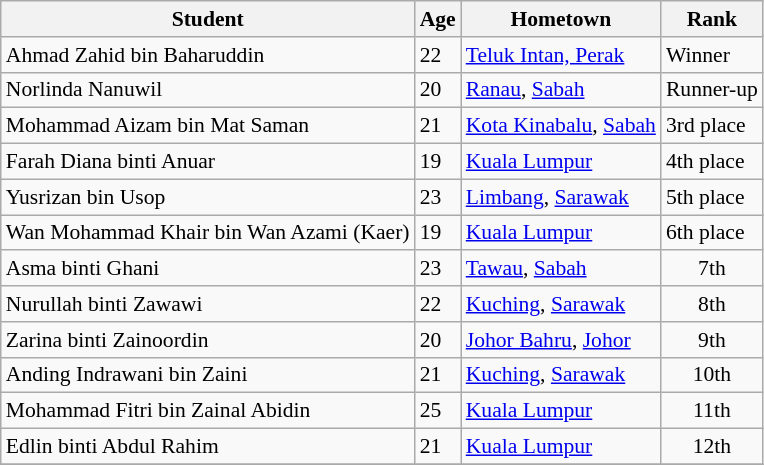<table class="wikitable" style="font-size:90%;">
<tr>
<th>Student</th>
<th>Age</th>
<th>Hometown</th>
<th>Rank</th>
</tr>
<tr>
<td>Ahmad Zahid bin Baharuddin</td>
<td>22</td>
<td><a href='#'>Teluk Intan, Perak</a></td>
<td>Winner</td>
</tr>
<tr>
<td>Norlinda Nanuwil</td>
<td>20</td>
<td><a href='#'>Ranau</a>, <a href='#'>Sabah</a></td>
<td>Runner-up</td>
</tr>
<tr>
<td>Mohammad Aizam bin Mat Saman</td>
<td>21</td>
<td><a href='#'>Kota Kinabalu</a>, <a href='#'>Sabah</a></td>
<td>3rd place</td>
</tr>
<tr>
<td>Farah Diana binti Anuar</td>
<td>19</td>
<td><a href='#'>Kuala Lumpur</a></td>
<td>4th place</td>
</tr>
<tr>
<td>Yusrizan bin Usop</td>
<td>23</td>
<td><a href='#'>Limbang</a>, <a href='#'>Sarawak</a></td>
<td>5th place</td>
</tr>
<tr>
<td>Wan Mohammad Khair bin Wan Azami (Kaer)</td>
<td>19</td>
<td><a href='#'>Kuala Lumpur</a></td>
<td>6th place</td>
</tr>
<tr>
<td>Asma binti Ghani</td>
<td>23</td>
<td><a href='#'>Tawau</a>, <a href='#'>Sabah</a></td>
<td align="center">7th</td>
</tr>
<tr>
<td>Nurullah binti Zawawi</td>
<td>22</td>
<td><a href='#'>Kuching</a>, <a href='#'>Sarawak</a></td>
<td align="center">8th</td>
</tr>
<tr>
<td>Zarina binti Zainoordin</td>
<td>20</td>
<td><a href='#'>Johor Bahru</a>, <a href='#'>Johor</a></td>
<td align="center">9th</td>
</tr>
<tr>
<td>Anding Indrawani bin Zaini</td>
<td>21</td>
<td><a href='#'>Kuching</a>, <a href='#'>Sarawak</a></td>
<td align="center">10th</td>
</tr>
<tr>
<td>Mohammad Fitri bin Zainal Abidin</td>
<td>25</td>
<td><a href='#'>Kuala Lumpur</a></td>
<td align="center">11th</td>
</tr>
<tr>
<td>Edlin binti Abdul Rahim</td>
<td>21</td>
<td><a href='#'>Kuala Lumpur</a></td>
<td align="center">12th</td>
</tr>
<tr>
</tr>
</table>
